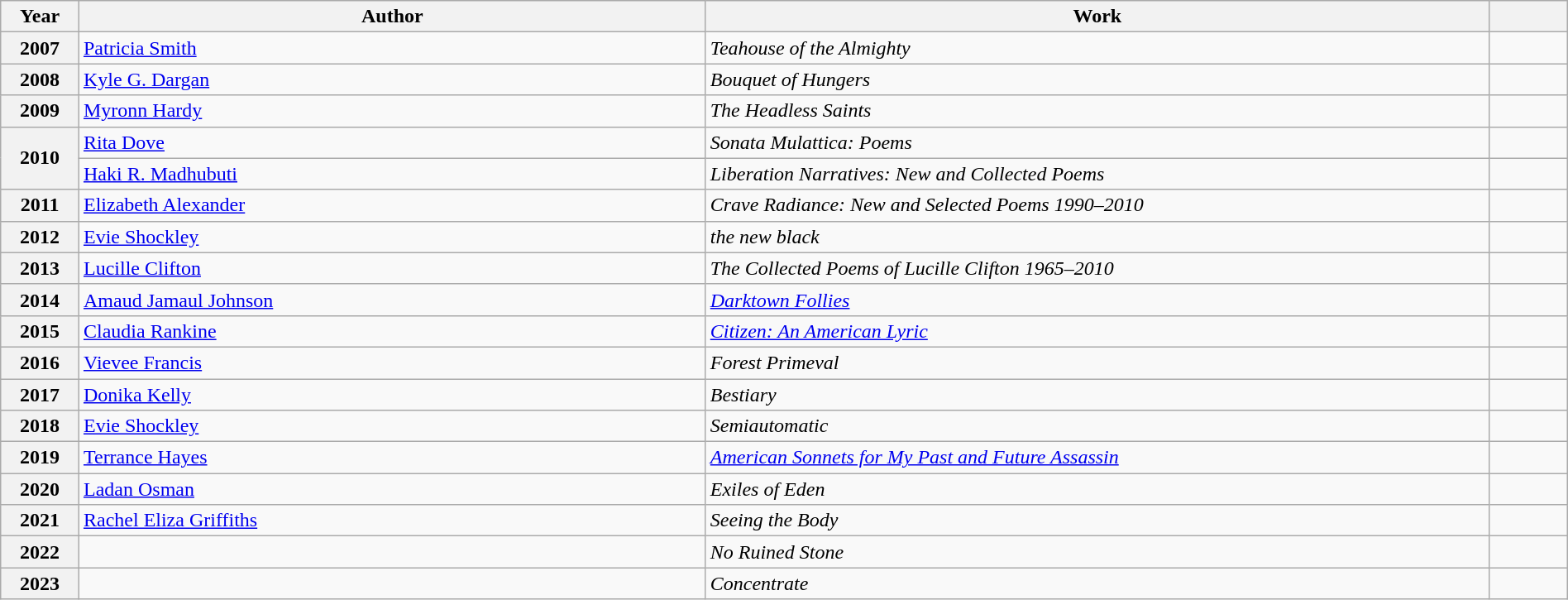<table class="wikitable sortable mw-collapsible" style="width:100%">
<tr>
<th scope="col" width=5%>Year</th>
<th scope="col" width=40%>Author</th>
<th scope="col" width=50%>Work</th>
<th scope="col" width=5%></th>
</tr>
<tr>
<th>2007</th>
<td><a href='#'>Patricia Smith</a></td>
<td><em>Teahouse of the Almighty</em></td>
<td></td>
</tr>
<tr>
<th>2008</th>
<td><a href='#'>Kyle G. Dargan</a></td>
<td><em>Bouquet of Hungers</em></td>
<td></td>
</tr>
<tr>
<th>2009</th>
<td><a href='#'>Myronn Hardy</a></td>
<td><em>The Headless Saints</em></td>
<td></td>
</tr>
<tr>
<th rowspan="2">2010</th>
<td><a href='#'>Rita Dove</a></td>
<td><em>Sonata Mulattica: Poems</em></td>
<td></td>
</tr>
<tr>
<td><a href='#'>Haki R. Madhubuti</a></td>
<td><em>Liberation Narratives: New and Collected Poems</em></td>
<td></td>
</tr>
<tr>
<th>2011</th>
<td><a href='#'>Elizabeth Alexander</a></td>
<td><em>Crave Radiance: New and Selected Poems 1990–2010</em></td>
<td></td>
</tr>
<tr>
<th>2012</th>
<td><a href='#'>Evie Shockley</a></td>
<td><em>the new black</em></td>
<td></td>
</tr>
<tr>
<th>2013</th>
<td><a href='#'>Lucille Clifton</a></td>
<td><em>The Collected Poems of Lucille Clifton 1965–2010</em></td>
<td></td>
</tr>
<tr>
<th>2014</th>
<td><a href='#'>Amaud Jamaul Johnson</a></td>
<td><em><a href='#'>Darktown Follies</a></em></td>
<td></td>
</tr>
<tr>
<th>2015</th>
<td><a href='#'>Claudia Rankine</a></td>
<td><em><a href='#'>Citizen: An American Lyric</a></em></td>
<td></td>
</tr>
<tr>
<th>2016</th>
<td><a href='#'>Vievee Francis</a></td>
<td><em>Forest Primeval</em></td>
<td></td>
</tr>
<tr>
<th>2017</th>
<td><a href='#'>Donika Kelly</a></td>
<td><em>Bestiary</em></td>
<td></td>
</tr>
<tr>
<th>2018</th>
<td><a href='#'>Evie Shockley</a></td>
<td><em>Semiautomatic</em></td>
<td></td>
</tr>
<tr>
<th>2019</th>
<td><a href='#'>Terrance Hayes</a></td>
<td><em><a href='#'>American Sonnets for My Past and Future Assassin</a></em></td>
<td></td>
</tr>
<tr>
<th>2020</th>
<td><a href='#'>Ladan Osman</a></td>
<td><em>Exiles of Eden</em></td>
<td></td>
</tr>
<tr>
<th>2021</th>
<td><a href='#'>Rachel Eliza Griffiths</a></td>
<td><em>Seeing the Body</em></td>
<td></td>
</tr>
<tr>
<th>2022</th>
<td></td>
<td><em>No Ruined Stone</em></td>
<td></td>
</tr>
<tr>
<th>2023</th>
<td></td>
<td><em>Concentrate</em></td>
<td></td>
</tr>
</table>
